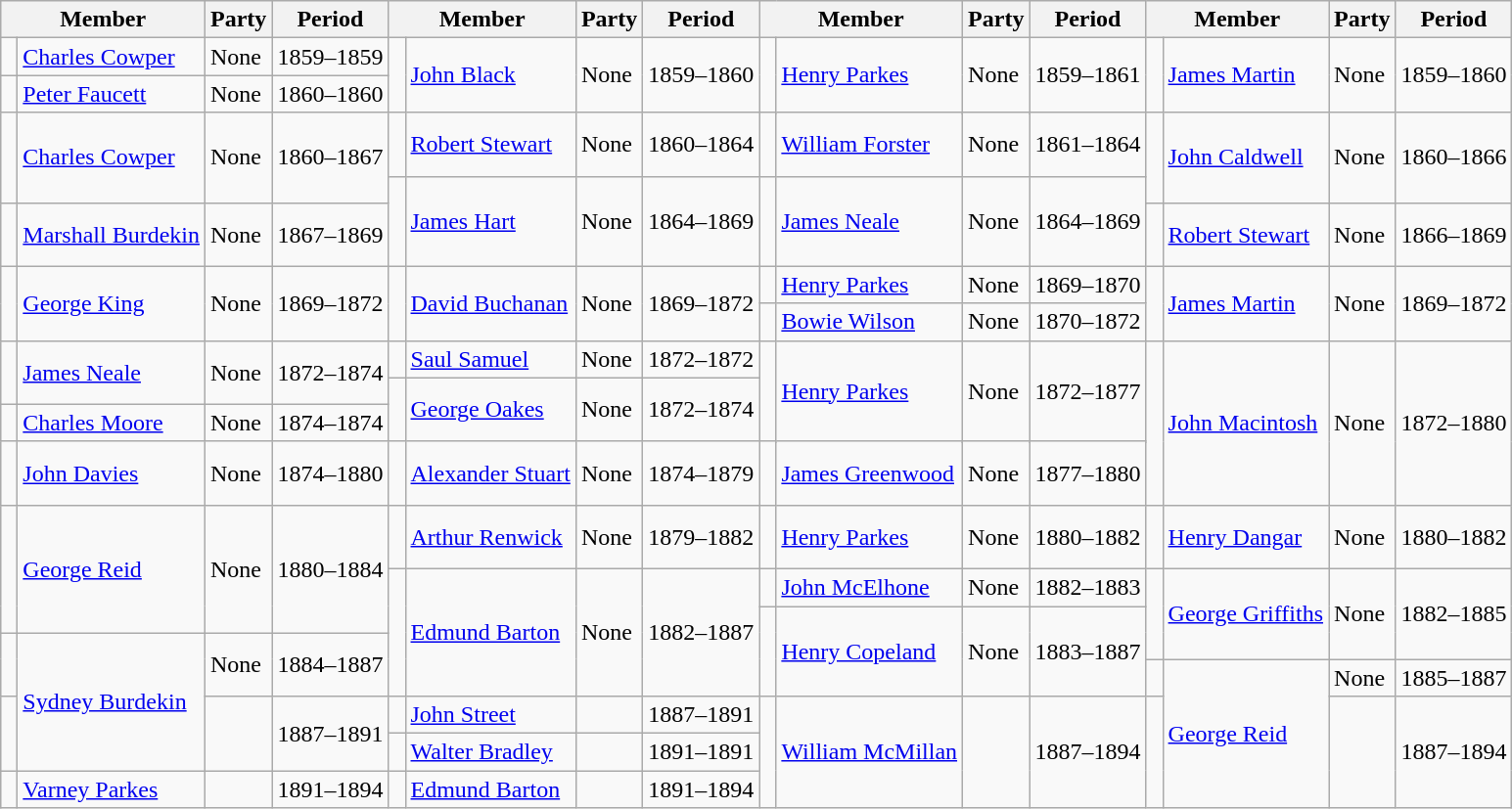<table class="wikitable">
<tr>
<th colspan="2">Member</th>
<th>Party</th>
<th>Period</th>
<th colspan="2">Member</th>
<th>Party</th>
<th>Period</th>
<th colspan="2">Member</th>
<th>Party</th>
<th>Period</th>
<th colspan="2">Member</th>
<th>Party</th>
<th>Period</th>
</tr>
<tr>
<td> </td>
<td><a href='#'>Charles Cowper</a></td>
<td>None</td>
<td>1859–1859</td>
<td rowspan="2" > </td>
<td rowspan="2"><a href='#'>John Black</a></td>
<td rowspan="2">None</td>
<td rowspan="2">1859–1860</td>
<td rowspan="3" > </td>
<td rowspan="3"><a href='#'>Henry Parkes</a></td>
<td rowspan="3">None</td>
<td rowspan="3">1859–1861</td>
<td rowspan="2" > </td>
<td rowspan="2"><a href='#'>James Martin</a></td>
<td rowspan="2">None</td>
<td rowspan="2">1859–1860</td>
</tr>
<tr>
<td> </td>
<td><a href='#'>Peter Faucett</a></td>
<td>None</td>
<td>1860–1860</td>
</tr>
<tr>
<td rowspan="4" > </td>
<td rowspan="4"><a href='#'>Charles Cowper</a></td>
<td rowspan="4">None</td>
<td rowspan="4">1860–1867</td>
<td rowspan="2" ><br> </td>
<td rowspan="2"><a href='#'>Robert Stewart</a></td>
<td rowspan="2">None</td>
<td rowspan="2">1860–1864</td>
<td rowspan="3" ><br><br> </td>
<td rowspan="3"><a href='#'>John Caldwell</a></td>
<td rowspan="3">None</td>
<td rowspan="3">1860–1866</td>
</tr>
<tr>
<td> </td>
<td><a href='#'>William Forster</a></td>
<td>None</td>
<td>1861–1864</td>
</tr>
<tr>
<td rowspan="3" ><br><br> </td>
<td rowspan="3"><a href='#'>James Hart</a></td>
<td rowspan="3">None</td>
<td rowspan="3">1864–1869</td>
<td rowspan="3" > </td>
<td rowspan="3"><a href='#'>James Neale</a></td>
<td rowspan="3">None</td>
<td rowspan="3">1864–1869</td>
</tr>
<tr>
<td rowspan="2" ><br> </td>
<td rowspan="2"><a href='#'>Robert Stewart</a></td>
<td rowspan="2">None</td>
<td rowspan="2">1866–1869</td>
</tr>
<tr>
<td> </td>
<td><a href='#'>Marshall Burdekin</a></td>
<td>None</td>
<td>1867–1869</td>
</tr>
<tr>
<td rowspan="2" > </td>
<td rowspan="2"><a href='#'>George King</a></td>
<td rowspan="2">None</td>
<td rowspan="2">1869–1872</td>
<td rowspan="2" > </td>
<td rowspan="2"><a href='#'>David Buchanan</a></td>
<td rowspan="2">None</td>
<td rowspan="2">1869–1872</td>
<td> </td>
<td><a href='#'>Henry Parkes</a></td>
<td>None</td>
<td>1869–1870</td>
<td rowspan="2" > </td>
<td rowspan="2"><a href='#'>James Martin</a></td>
<td rowspan="2">None</td>
<td rowspan="2">1869–1872</td>
</tr>
<tr>
<td> </td>
<td><a href='#'>Bowie Wilson</a></td>
<td>None</td>
<td>1870–1872</td>
</tr>
<tr>
<td rowspan="2" ><br> </td>
<td rowspan="2"><a href='#'>James Neale</a></td>
<td rowspan="2">None</td>
<td rowspan="2">1872–1874</td>
<td> </td>
<td><a href='#'>Saul Samuel</a></td>
<td>None</td>
<td>1872–1872</td>
<td rowspan="4" > </td>
<td rowspan="4"><a href='#'>Henry Parkes</a></td>
<td rowspan="4">None</td>
<td rowspan="4">1872–1877</td>
<td rowspan="6" > </td>
<td rowspan="6"><a href='#'>John Macintosh</a></td>
<td rowspan="6">None</td>
<td rowspan="6">1872–1880</td>
</tr>
<tr>
<td rowspan="2" > </td>
<td rowspan="2"><a href='#'>George Oakes</a></td>
<td rowspan="2">None</td>
<td rowspan="2">1872–1874</td>
</tr>
<tr>
<td> </td>
<td><a href='#'>Charles Moore</a></td>
<td>None</td>
<td>1874–1874</td>
</tr>
<tr>
<td rowspan="3" > </td>
<td rowspan="3"><a href='#'>John Davies</a></td>
<td rowspan="3">None</td>
<td rowspan="3">1874–1880</td>
<td rowspan="2" ><br> </td>
<td rowspan="2"><a href='#'>Alexander Stuart</a></td>
<td rowspan="2">None</td>
<td rowspan="2">1874–1879</td>
</tr>
<tr>
<td rowspan="2" > </td>
<td rowspan="2"><a href='#'>James Greenwood</a></td>
<td rowspan="2">None</td>
<td rowspan="2">1877–1880</td>
</tr>
<tr>
<td rowspan="2" ><br> </td>
<td rowspan="2"><a href='#'>Arthur Renwick</a></td>
<td rowspan="2">None</td>
<td rowspan="2">1879–1882</td>
</tr>
<tr>
<td rowspan="3" > </td>
<td rowspan="3"><a href='#'>George Reid</a></td>
<td rowspan="3">None</td>
<td rowspan="3">1880–1884</td>
<td> </td>
<td><a href='#'>Henry Parkes</a></td>
<td>None</td>
<td>1880–1882</td>
<td> </td>
<td><a href='#'>Henry Dangar</a></td>
<td>None</td>
<td>1880–1882</td>
</tr>
<tr>
<td rowspan="4" > </td>
<td rowspan="4"><a href='#'>Edmund Barton</a></td>
<td rowspan="4">None</td>
<td rowspan="4">1882–1887</td>
<td> </td>
<td><a href='#'>John McElhone</a></td>
<td>None</td>
<td>1882–1883</td>
<td rowspan="3" ><br><br> </td>
<td rowspan="3"><a href='#'>George Griffiths</a></td>
<td rowspan="3">None</td>
<td rowspan="3">1882–1885</td>
</tr>
<tr>
<td rowspan="3" > </td>
<td rowspan="3"><a href='#'>Henry Copeland</a></td>
<td rowspan="3">None</td>
<td rowspan="3">1883–1887</td>
</tr>
<tr>
<td rowspan="2" > </td>
<td rowspan="4"><a href='#'>Sydney Burdekin</a></td>
<td rowspan="2">None</td>
<td rowspan="2">1884–1887</td>
</tr>
<tr>
<td> </td>
<td rowspan="4"><a href='#'>George Reid</a></td>
<td>None</td>
<td>1885–1887</td>
</tr>
<tr>
<td rowspan="2" > </td>
<td rowspan="2"></td>
<td rowspan="2">1887–1891</td>
<td> </td>
<td><a href='#'>John Street</a></td>
<td></td>
<td>1887–1891</td>
<td rowspan="3" > </td>
<td rowspan="3"><a href='#'>William McMillan</a></td>
<td rowspan="3"></td>
<td rowspan="3">1887–1894</td>
<td rowspan="3" > </td>
<td rowspan="3"></td>
<td rowspan="3">1887–1894</td>
</tr>
<tr>
<td> </td>
<td><a href='#'>Walter Bradley</a></td>
<td></td>
<td>1891–1891</td>
</tr>
<tr>
<td> </td>
<td><a href='#'>Varney Parkes</a></td>
<td></td>
<td>1891–1894</td>
<td> </td>
<td><a href='#'>Edmund Barton</a></td>
<td></td>
<td>1891–1894</td>
</tr>
</table>
